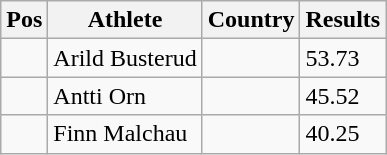<table class="wikitable">
<tr>
<th>Pos</th>
<th>Athlete</th>
<th>Country</th>
<th>Results</th>
</tr>
<tr>
<td align="center"></td>
<td>Arild Busterud</td>
<td></td>
<td>53.73</td>
</tr>
<tr>
<td align="center"></td>
<td>Antti Orn</td>
<td></td>
<td>45.52</td>
</tr>
<tr>
<td align="center"></td>
<td>Finn Malchau</td>
<td></td>
<td>40.25</td>
</tr>
</table>
